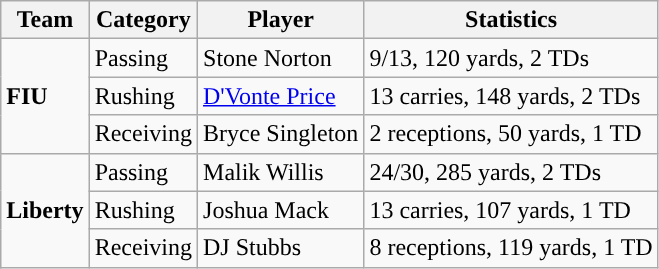<table class="wikitable" style="float: left;">
<tr>
<th>Team</th>
<th>Category</th>
<th>Player</th>
<th>Statistics</th>
</tr>
<tr>
<td rowspan=3><strong>FIU</strong></td>
<td>Passing</td>
<td>Stone Norton</td>
<td>9/13, 120 yards, 2 TDs</td>
</tr>
<tr>
<td>Rushing</td>
<td><a href='#'>D'Vonte Price</a></td>
<td>13 carries, 148 yards, 2 TDs</td>
</tr>
<tr>
<td>Receiving</td>
<td>Bryce Singleton</td>
<td>2 receptions, 50 yards, 1 TD</td>
</tr>
<tr>
<td rowspan=3><strong>Liberty</strong></td>
<td>Passing</td>
<td>Malik Willis</td>
<td>24/30, 285 yards, 2 TDs</td>
</tr>
<tr>
<td>Rushing</td>
<td>Joshua Mack</td>
<td>13 carries, 107 yards, 1 TD</td>
</tr>
<tr>
<td>Receiving</td>
<td>DJ Stubbs</td>
<td>8 receptions, 119 yards, 1 TD</td>
</tr>
</table>
